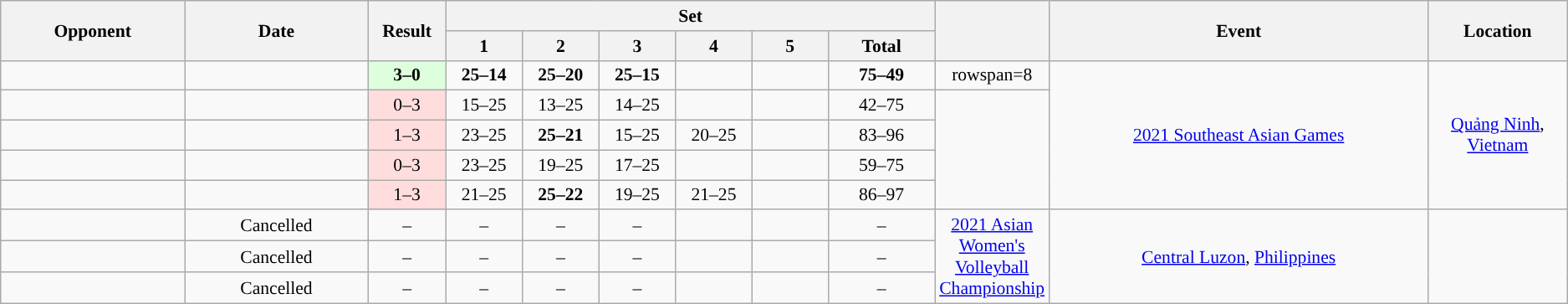<table class="wikitable" style="font-size: 90%">
<tr>
<th rowspan=2 width=12%>Opponent</th>
<th rowspan=2 width=12%>Date</th>
<th rowspan=2 width=5%>Result</th>
<th colspan=6>Set</th>
<th rowspan=2 width=5%></th>
<th rowspan=2 width=25%>Event</th>
<th rowspan=2 width=15%>Location</th>
</tr>
<tr>
<th width=5%>1</th>
<th width=5%>2</th>
<th width=5%>3</th>
<th width=5%>4</th>
<th width=5%>5</th>
<th width=7%>Total</th>
</tr>
<tr style="text-align:center;">
<td style="text-align:left;"></td>
<td></td>
<td style="background:#ddffdd;"><strong>3–0</strong></td>
<td><strong>25–14</strong></td>
<td><strong>25–20</strong></td>
<td><strong>25–15</strong></td>
<td></td>
<td></td>
<td><strong>75–49</strong></td>
<td>rowspan=8 </td>
<td rowspan=5><a href='#'>2021 Southeast Asian Games</a></td>
<td rowspan=5><a href='#'>Quảng Ninh</a>, <a href='#'>Vietnam</a></td>
</tr>
<tr style="text-align:center;">
<td style="text-align:left;"></td>
<td></td>
<td style="background:#ffdddd;">0–3</td>
<td>15–25</td>
<td>13–25</td>
<td>14–25</td>
<td></td>
<td></td>
<td>42–75</td>
</tr>
<tr style="text-align:center;">
<td style="text-align:left;"></td>
<td></td>
<td style="background:#ffdddd;">1–3</td>
<td>23–25</td>
<td><strong>25–21</strong></td>
<td>15–25</td>
<td>20–25</td>
<td></td>
<td>83–96</td>
</tr>
<tr style="text-align:center;">
<td style="text-align:left;"></td>
<td></td>
<td style="background:#ffdddd">0–3</td>
<td>23–25</td>
<td>19–25</td>
<td>17–25</td>
<td></td>
<td></td>
<td>59–75</td>
</tr>
<tr style="text-align:center;">
<td style="text-align:left;"></td>
<td></td>
<td style="background:#ffdddd">1–3</td>
<td>21–25</td>
<td><strong>25–22</strong></td>
<td>19–25</td>
<td>21–25</td>
<td></td>
<td>86–97</td>
</tr>
<tr style="text-align:center;">
<td style="text-align:left;"></td>
<td>Cancelled</td>
<td style="background:#;">–</td>
<td>–</td>
<td>–</td>
<td>–</td>
<td></td>
<td></td>
<td>–</td>
<td rowspan=3><a href='#'>2021 Asian Women's Volleyball Championship</a></td>
<td rowspan=3><a href='#'>Central Luzon</a>, <a href='#'>Philippines</a></td>
</tr>
<tr style="text-align:center;">
<td style="text-align:left;"></td>
<td>Cancelled</td>
<td style="background:#;">–</td>
<td>–</td>
<td>–</td>
<td>–</td>
<td></td>
<td></td>
<td>–</td>
</tr>
<tr style="text-align:center;">
<td style="text-align:left;"></td>
<td>Cancelled</td>
<td style="background:#;">–</td>
<td>–</td>
<td>–</td>
<td>–</td>
<td></td>
<td></td>
<td>–</td>
</tr>
</table>
